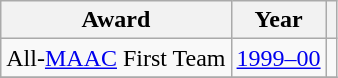<table class="wikitable">
<tr>
<th>Award</th>
<th>Year</th>
<th></th>
</tr>
<tr>
<td>All-<a href='#'>MAAC</a> First Team</td>
<td><a href='#'>1999–00</a></td>
<td></td>
</tr>
<tr>
</tr>
</table>
